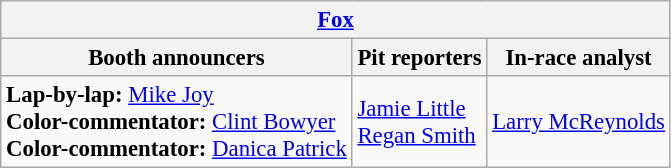<table class="wikitable" style="font-size: 95%">
<tr>
<th colspan="3"><a href='#'>Fox</a></th>
</tr>
<tr>
<th>Booth announcers</th>
<th>Pit reporters</th>
<th>In-race analyst</th>
</tr>
<tr>
<td><strong>Lap-by-lap:</strong> <a href='#'>Mike Joy</a><br><strong>Color-commentator:</strong> <a href='#'>Clint Bowyer</a><br><strong>Color-commentator:</strong> <a href='#'>Danica Patrick</a></td>
<td><a href='#'>Jamie Little</a><br><a href='#'>Regan Smith</a></td>
<td><a href='#'>Larry McReynolds</a></td>
</tr>
</table>
